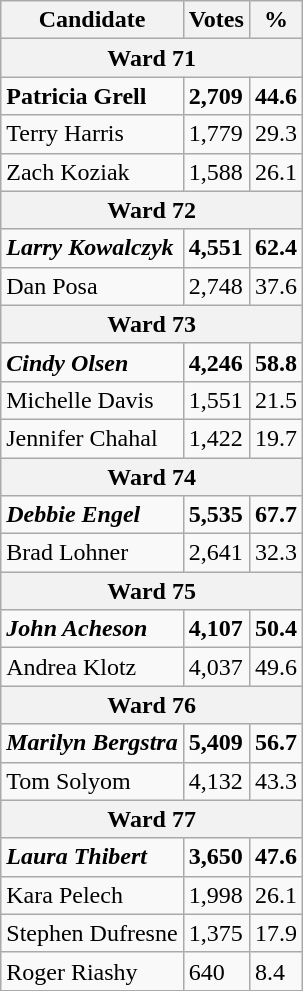<table class="wikitable">
<tr>
<th>Candidate</th>
<th>Votes</th>
<th>%</th>
</tr>
<tr>
<th colspan=3>Ward 71</th>
</tr>
<tr>
<td><strong>Patricia Grell</strong></td>
<td><strong>2,709</strong></td>
<td><strong>44.6</strong></td>
</tr>
<tr>
<td>Terry Harris</td>
<td>1,779</td>
<td>29.3</td>
</tr>
<tr>
<td>Zach Koziak</td>
<td>1,588</td>
<td>26.1</td>
</tr>
<tr>
<th colspan=3>Ward 72</th>
</tr>
<tr>
<td><strong><em>Larry Kowalczyk</em></strong></td>
<td><strong>4,551</strong></td>
<td><strong>62.4</strong></td>
</tr>
<tr>
<td>Dan Posa</td>
<td>2,748</td>
<td>37.6</td>
</tr>
<tr>
<th colspan=3>Ward 73</th>
</tr>
<tr>
<td><strong><em>Cindy Olsen</em></strong></td>
<td><strong>4,246</strong></td>
<td><strong>58.8</strong></td>
</tr>
<tr>
<td>Michelle Davis</td>
<td>1,551</td>
<td>21.5</td>
</tr>
<tr>
<td>Jennifer Chahal</td>
<td>1,422</td>
<td>19.7</td>
</tr>
<tr>
<th colspan=3>Ward 74</th>
</tr>
<tr>
<td><strong><em>Debbie Engel</em></strong></td>
<td><strong>5,535</strong></td>
<td><strong>67.7</strong></td>
</tr>
<tr>
<td>Brad Lohner</td>
<td>2,641</td>
<td>32.3</td>
</tr>
<tr>
<th colspan=3>Ward 75</th>
</tr>
<tr>
<td><strong><em>John Acheson</em></strong></td>
<td><strong>4,107</strong></td>
<td><strong>50.4</strong></td>
</tr>
<tr>
<td>Andrea Klotz</td>
<td>4,037</td>
<td>49.6</td>
</tr>
<tr>
<th colspan=3>Ward 76</th>
</tr>
<tr>
<td><strong><em>Marilyn Bergstra</em></strong></td>
<td><strong>5,409</strong></td>
<td><strong>56.7</strong></td>
</tr>
<tr>
<td>Tom Solyom</td>
<td>4,132</td>
<td>43.3</td>
</tr>
<tr>
<th colspan=3>Ward 77</th>
</tr>
<tr>
<td><strong><em>Laura Thibert</em></strong></td>
<td><strong>3,650</strong></td>
<td><strong>47.6</strong></td>
</tr>
<tr>
<td>Kara Pelech</td>
<td>1,998</td>
<td>26.1</td>
</tr>
<tr>
<td>Stephen Dufresne</td>
<td>1,375</td>
<td>17.9</td>
</tr>
<tr>
<td>Roger Riashy</td>
<td>640</td>
<td>8.4</td>
</tr>
</table>
